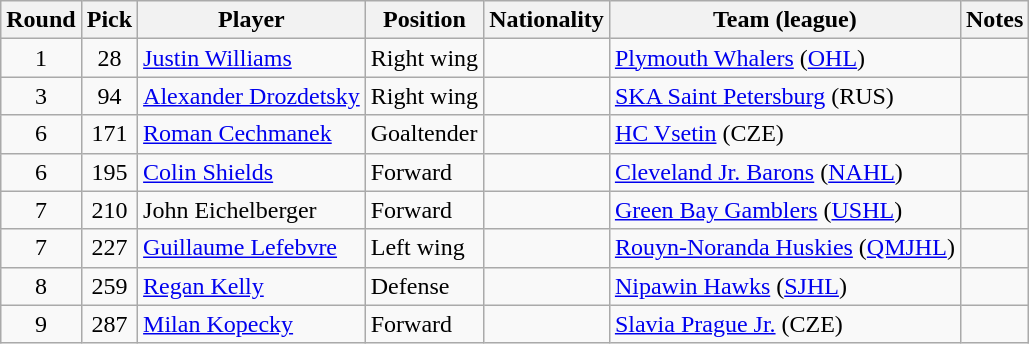<table class="wikitable">
<tr>
<th>Round</th>
<th>Pick</th>
<th>Player</th>
<th>Position</th>
<th>Nationality</th>
<th>Team (league)</th>
<th>Notes</th>
</tr>
<tr>
<td style="text-align:center">1</td>
<td style="text-align:center">28</td>
<td><a href='#'>Justin Williams</a></td>
<td>Right wing</td>
<td></td>
<td><a href='#'>Plymouth Whalers</a> (<a href='#'>OHL</a>)</td>
<td></td>
</tr>
<tr>
<td style="text-align:center">3</td>
<td style="text-align:center">94</td>
<td><a href='#'>Alexander Drozdetsky</a></td>
<td>Right wing</td>
<td></td>
<td><a href='#'>SKA Saint Petersburg</a> (RUS)</td>
<td></td>
</tr>
<tr>
<td style="text-align:center">6</td>
<td style="text-align:center">171</td>
<td><a href='#'>Roman Cechmanek</a></td>
<td>Goaltender</td>
<td></td>
<td><a href='#'>HC Vsetin</a> (CZE)</td>
<td></td>
</tr>
<tr>
<td style="text-align:center">6</td>
<td style="text-align:center">195</td>
<td><a href='#'>Colin Shields</a></td>
<td>Forward</td>
<td></td>
<td><a href='#'>Cleveland Jr. Barons</a> (<a href='#'>NAHL</a>)</td>
<td></td>
</tr>
<tr>
<td style="text-align:center">7</td>
<td style="text-align:center">210</td>
<td>John Eichelberger</td>
<td>Forward</td>
<td></td>
<td><a href='#'>Green Bay Gamblers</a> (<a href='#'>USHL</a>)</td>
<td></td>
</tr>
<tr>
<td style="text-align:center">7</td>
<td style="text-align:center">227</td>
<td><a href='#'>Guillaume Lefebvre</a></td>
<td>Left wing</td>
<td></td>
<td><a href='#'>Rouyn-Noranda Huskies</a> (<a href='#'>QMJHL</a>)</td>
<td></td>
</tr>
<tr>
<td style="text-align:center">8</td>
<td style="text-align:center">259</td>
<td><a href='#'>Regan Kelly</a></td>
<td>Defense</td>
<td></td>
<td><a href='#'>Nipawin Hawks</a> (<a href='#'>SJHL</a>)</td>
<td></td>
</tr>
<tr>
<td style="text-align:center">9</td>
<td style="text-align:center">287</td>
<td><a href='#'>Milan Kopecky</a></td>
<td>Forward</td>
<td></td>
<td><a href='#'>Slavia Prague Jr.</a> (CZE)</td>
<td></td>
</tr>
</table>
